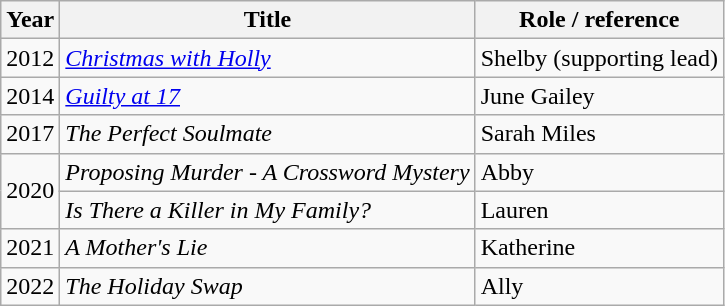<table class="wikitable sortable">
<tr>
<th>Year</th>
<th>Title</th>
<th>Role / reference</th>
</tr>
<tr>
<td>2012</td>
<td><em><a href='#'>Christmas with Holly</a></em></td>
<td>Shelby (supporting lead) </td>
</tr>
<tr>
<td>2014</td>
<td><em><a href='#'>Guilty at 17</a></em></td>
<td>June Gailey </td>
</tr>
<tr>
<td>2017</td>
<td data-sort-value="Perfect Soulmate, The"><em>The Perfect Soulmate</em></td>
<td>Sarah Miles  </td>
</tr>
<tr>
<td rowspan="2">2020</td>
<td><em>Proposing Murder - A Crossword Mystery </em></td>
<td>Abby</td>
</tr>
<tr>
<td><em>Is There a Killer in My Family? </em></td>
<td>Lauren   </td>
</tr>
<tr>
<td>2021</td>
<td data-sort-value="Mother's Lie, A"><em>A Mother's Lie</em></td>
<td>Katherine </td>
</tr>
<tr>
<td>2022</td>
<td data-sort-value="Holiday Swap, The"><em>The Holiday Swap</em></td>
<td>Ally</td>
</tr>
</table>
